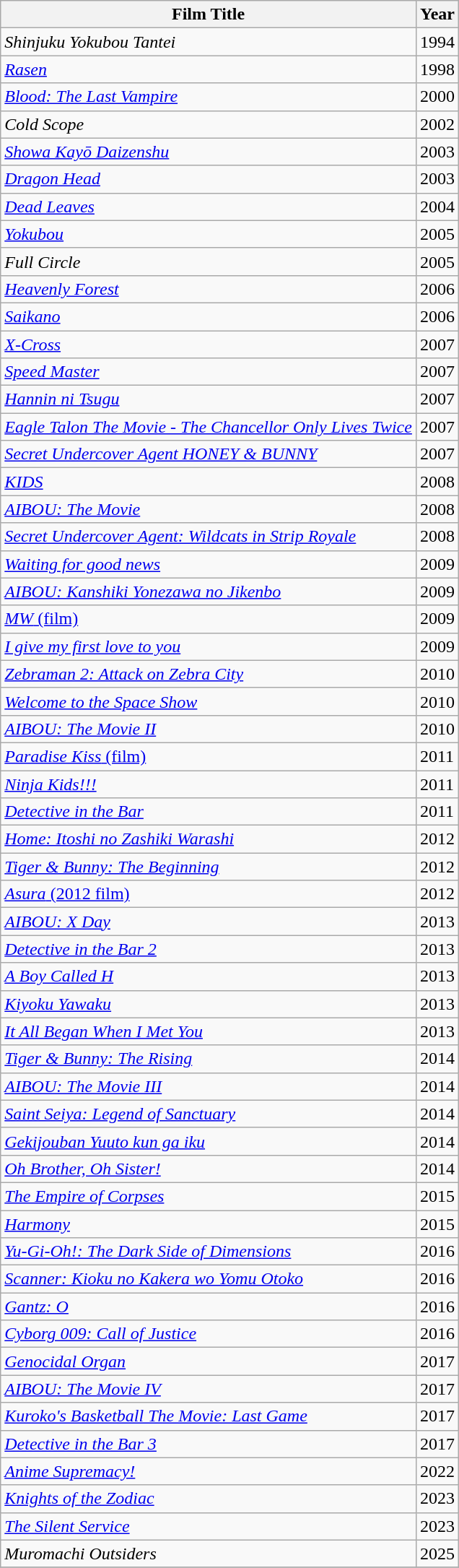<table class="wikitable">
<tr>
<th>Film Title</th>
<th>Year</th>
</tr>
<tr>
<td><em>Shinjuku Yokubou Tantei</em></td>
<td>1994</td>
</tr>
<tr>
<td><em><a href='#'>Rasen</a></em></td>
<td>1998</td>
</tr>
<tr>
<td><em><a href='#'>Blood: The Last Vampire</a></em></td>
<td>2000</td>
</tr>
<tr>
<td><em>Cold Scope</em></td>
<td>2002</td>
</tr>
<tr>
<td><a href='#'><em>Showa Kayō Daizenshu</em></a></td>
<td>2003</td>
</tr>
<tr>
<td><em><a href='#'>Dragon Head</a></em></td>
<td>2003</td>
</tr>
<tr>
<td><em><a href='#'>Dead Leaves</a></em></td>
<td>2004</td>
</tr>
<tr>
<td><a href='#'><em>Yokubou</em></a></td>
<td>2005</td>
</tr>
<tr>
<td><em>Full Circle</em></td>
<td>2005</td>
</tr>
<tr>
<td><em><a href='#'>Heavenly Forest</a></em></td>
<td>2006</td>
</tr>
<tr>
<td><em><a href='#'>Saikano</a></em></td>
<td>2006</td>
</tr>
<tr>
<td><em><a href='#'>X-Cross</a></em></td>
<td>2007</td>
</tr>
<tr>
<td><a href='#'><em>Speed Master</em></a></td>
<td>2007</td>
</tr>
<tr>
<td><a href='#'><em>Hannin ni Tsugu</em></a></td>
<td>2007</td>
</tr>
<tr>
<td><em><a href='#'>Eagle Talon The Movie - The Chancellor Only Lives Twice</a></em></td>
<td>2007</td>
</tr>
<tr>
<td><em><a href='#'>Secret Undercover Agent HONEY & BUNNY</a></em></td>
<td>2007</td>
</tr>
<tr>
<td><a href='#'><em>KIDS</em></a></td>
<td>2008</td>
</tr>
<tr>
<td><em><a href='#'>AIBOU: The Movie</a></em></td>
<td>2008</td>
</tr>
<tr>
<td><em><a href='#'>Secret Undercover Agent: Wildcats in Strip Royale</a></em></td>
<td>2008</td>
</tr>
<tr>
<td><em><a href='#'>Waiting for good news</a></em></td>
<td>2009</td>
</tr>
<tr>
<td><em><a href='#'>AIBOU: Kanshiki Yonezawa no Jikenbo</a></em></td>
<td>2009</td>
</tr>
<tr>
<td><a href='#'><em>MW</em> (film)</a></td>
<td>2009</td>
</tr>
<tr>
<td><em><a href='#'>I give my first love to you</a></em></td>
<td>2009</td>
</tr>
<tr>
<td><em><a href='#'>Zebraman 2: Attack on Zebra City</a></em></td>
<td>2010</td>
</tr>
<tr>
<td><em><a href='#'>Welcome to the Space Show</a></em></td>
<td>2010</td>
</tr>
<tr>
<td><em><a href='#'>AIBOU: The Movie II</a></em></td>
<td>2010</td>
</tr>
<tr>
<td><a href='#'><em>Paradise Kiss</em> (film)</a></td>
<td>2011</td>
</tr>
<tr>
<td><em><a href='#'>Ninja Kids!!!</a></em></td>
<td>2011</td>
</tr>
<tr>
<td><em><a href='#'>Detective in the Bar</a></em></td>
<td>2011</td>
</tr>
<tr>
<td><em><a href='#'>Home: Itoshi no Zashiki Warashi</a></em></td>
<td>2012</td>
</tr>
<tr>
<td><em><a href='#'>Tiger & Bunny: The Beginning</a></em></td>
<td>2012</td>
</tr>
<tr>
<td><a href='#'><em>Asura</em> (2012 film)</a></td>
<td>2012</td>
</tr>
<tr>
<td><em><a href='#'>AIBOU: X Day</a></em></td>
<td>2013</td>
</tr>
<tr>
<td><em><a href='#'>Detective in the Bar 2</a></em></td>
<td>2013</td>
</tr>
<tr>
<td><em><a href='#'>A Boy Called H</a></em></td>
<td>2013</td>
</tr>
<tr>
<td><em><a href='#'>Kiyoku Yawaku</a></em></td>
<td>2013</td>
</tr>
<tr>
<td><em><a href='#'>It All Began When I Met You</a></em></td>
<td>2013</td>
</tr>
<tr>
<td><em><a href='#'>Tiger & Bunny: The Rising</a></em></td>
<td>2014</td>
</tr>
<tr>
<td><em><a href='#'>AIBOU: The Movie III</a></em></td>
<td>2014</td>
</tr>
<tr>
<td><em><a href='#'>Saint Seiya: Legend of Sanctuary</a></em></td>
<td>2014</td>
</tr>
<tr>
<td><em><a href='#'>Gekijouban Yuuto kun ga iku</a></em></td>
<td>2014</td>
</tr>
<tr>
<td><em><a href='#'>Oh Brother, Oh Sister!</a></em></td>
<td>2014</td>
</tr>
<tr>
<td><em><a href='#'>The Empire of Corpses</a></em></td>
<td>2015</td>
</tr>
<tr>
<td><em><a href='#'>Harmony</a></em></td>
<td>2015</td>
</tr>
<tr>
<td><em><a href='#'>Yu-Gi-Oh!: The Dark Side of Dimensions</a></em></td>
<td>2016</td>
</tr>
<tr>
<td><em><a href='#'>Scanner: Kioku no Kakera wo Yomu Otoko</a></em></td>
<td>2016</td>
</tr>
<tr>
<td><em><a href='#'>Gantz: O</a></em></td>
<td>2016</td>
</tr>
<tr>
<td><em><a href='#'>Cyborg 009: Call of Justice</a></em></td>
<td>2016</td>
</tr>
<tr>
<td><em><a href='#'>Genocidal Organ</a></em></td>
<td>2017</td>
</tr>
<tr>
<td><em><a href='#'>AIBOU: The Movie IV</a></em></td>
<td>2017</td>
</tr>
<tr>
<td><em><a href='#'>Kuroko's Basketball The Movie: Last Game</a></em></td>
<td>2017</td>
</tr>
<tr>
<td><em><a href='#'>Detective in the Bar 3</a></em></td>
<td>2017</td>
</tr>
<tr>
<td><em><a href='#'>Anime Supremacy!</a></em></td>
<td>2022</td>
</tr>
<tr>
<td><em><a href='#'>Knights of the Zodiac</a></em></td>
<td>2023</td>
</tr>
<tr>
<td><em><a href='#'>The Silent Service</a></em></td>
<td>2023</td>
</tr>
<tr>
<td><em>Muromachi Outsiders</em></td>
<td>2025</td>
</tr>
<tr>
</tr>
</table>
